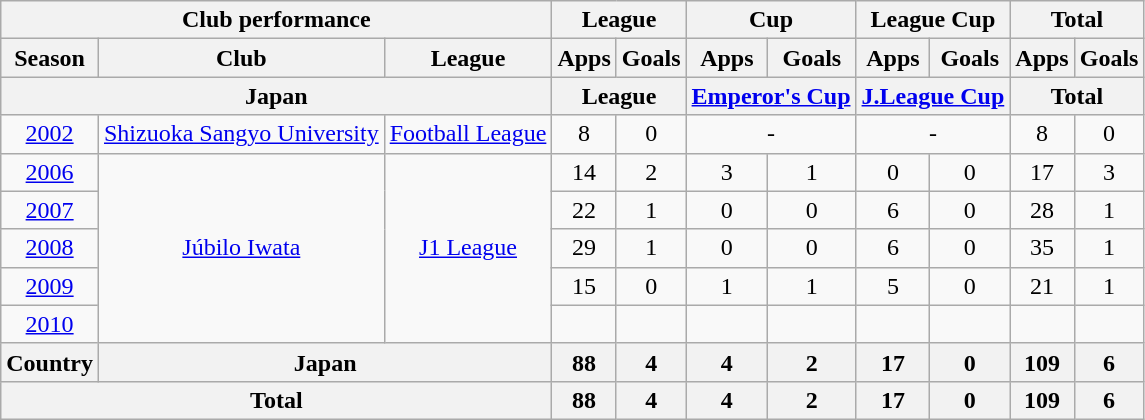<table class="wikitable" style="text-align:center;">
<tr>
<th colspan=3>Club performance</th>
<th colspan=2>League</th>
<th colspan=2>Cup</th>
<th colspan=2>League Cup</th>
<th colspan=2>Total</th>
</tr>
<tr>
<th>Season</th>
<th>Club</th>
<th>League</th>
<th>Apps</th>
<th>Goals</th>
<th>Apps</th>
<th>Goals</th>
<th>Apps</th>
<th>Goals</th>
<th>Apps</th>
<th>Goals</th>
</tr>
<tr>
<th colspan=3>Japan</th>
<th colspan=2>League</th>
<th colspan=2><a href='#'>Emperor's Cup</a></th>
<th colspan=2><a href='#'>J.League Cup</a></th>
<th colspan=2>Total</th>
</tr>
<tr>
<td><a href='#'>2002</a></td>
<td><a href='#'>Shizuoka Sangyo University</a></td>
<td><a href='#'>Football League</a></td>
<td>8</td>
<td>0</td>
<td colspan="2">-</td>
<td colspan="2">-</td>
<td>8</td>
<td>0</td>
</tr>
<tr>
<td><a href='#'>2006</a></td>
<td rowspan="5"><a href='#'>Júbilo Iwata</a></td>
<td rowspan="5"><a href='#'>J1 League</a></td>
<td>14</td>
<td>2</td>
<td>3</td>
<td>1</td>
<td>0</td>
<td>0</td>
<td>17</td>
<td>3</td>
</tr>
<tr>
<td><a href='#'>2007</a></td>
<td>22</td>
<td>1</td>
<td>0</td>
<td>0</td>
<td>6</td>
<td>0</td>
<td>28</td>
<td>1</td>
</tr>
<tr>
<td><a href='#'>2008</a></td>
<td>29</td>
<td>1</td>
<td>0</td>
<td>0</td>
<td>6</td>
<td>0</td>
<td>35</td>
<td>1</td>
</tr>
<tr>
<td><a href='#'>2009</a></td>
<td>15</td>
<td>0</td>
<td>1</td>
<td>1</td>
<td>5</td>
<td>0</td>
<td>21</td>
<td>1</td>
</tr>
<tr>
<td><a href='#'>2010</a></td>
<td></td>
<td></td>
<td></td>
<td></td>
<td></td>
<td></td>
<td></td>
<td></td>
</tr>
<tr>
<th rowspan=1>Country</th>
<th colspan=2>Japan</th>
<th>88</th>
<th>4</th>
<th>4</th>
<th>2</th>
<th>17</th>
<th>0</th>
<th>109</th>
<th>6</th>
</tr>
<tr>
<th colspan=3>Total</th>
<th>88</th>
<th>4</th>
<th>4</th>
<th>2</th>
<th>17</th>
<th>0</th>
<th>109</th>
<th>6</th>
</tr>
</table>
